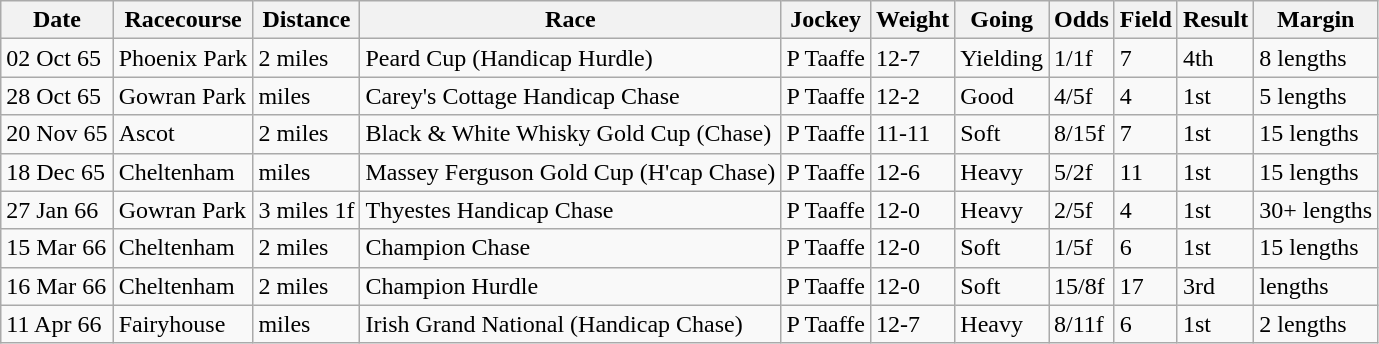<table class="wikitable">
<tr>
<th>Date</th>
<th>Racecourse</th>
<th>Distance</th>
<th>Race</th>
<th>Jockey</th>
<th>Weight</th>
<th>Going</th>
<th>Odds</th>
<th>Field</th>
<th>Result</th>
<th>Margin</th>
</tr>
<tr>
<td>02 Oct 65</td>
<td>Phoenix Park</td>
<td>2 miles</td>
<td>Peard Cup (Handicap Hurdle)</td>
<td>P Taaffe</td>
<td>12-7</td>
<td>Yielding</td>
<td>1/1f</td>
<td>7</td>
<td>4th</td>
<td>8 lengths</td>
</tr>
<tr>
<td>28 Oct 65</td>
<td>Gowran Park</td>
<td> miles</td>
<td>Carey's Cottage Handicap Chase</td>
<td>P Taaffe</td>
<td>12-2</td>
<td>Good</td>
<td>4/5f</td>
<td>4</td>
<td>1st</td>
<td>5 lengths</td>
</tr>
<tr>
<td>20 Nov 65</td>
<td>Ascot</td>
<td>2 miles</td>
<td>Black & White Whisky Gold Cup (Chase)</td>
<td>P Taaffe</td>
<td>11-11</td>
<td>Soft</td>
<td>8/15f</td>
<td>7</td>
<td>1st</td>
<td>15 lengths</td>
</tr>
<tr>
<td>18 Dec 65</td>
<td>Cheltenham</td>
<td> miles</td>
<td>Massey Ferguson Gold Cup (H'cap Chase)</td>
<td>P Taaffe</td>
<td>12-6</td>
<td>Heavy</td>
<td>5/2f</td>
<td>11</td>
<td>1st</td>
<td>15 lengths</td>
</tr>
<tr>
<td>27 Jan 66</td>
<td>Gowran Park</td>
<td>3 miles 1f</td>
<td>Thyestes Handicap Chase</td>
<td>P Taaffe</td>
<td>12-0</td>
<td>Heavy</td>
<td>2/5f</td>
<td>4</td>
<td>1st</td>
<td>30+ lengths</td>
</tr>
<tr>
<td>15 Mar 66</td>
<td>Cheltenham</td>
<td>2 miles</td>
<td>Champion Chase</td>
<td>P Taaffe</td>
<td>12-0</td>
<td>Soft</td>
<td>1/5f</td>
<td>6</td>
<td>1st</td>
<td>15 lengths</td>
</tr>
<tr>
<td>16 Mar 66</td>
<td>Cheltenham</td>
<td>2 miles</td>
<td>Champion Hurdle</td>
<td>P Taaffe</td>
<td>12-0</td>
<td>Soft</td>
<td>15/8f</td>
<td>17</td>
<td>3rd</td>
<td> lengths</td>
</tr>
<tr>
<td>11 Apr 66</td>
<td>Fairyhouse</td>
<td> miles</td>
<td>Irish Grand National (Handicap Chase)</td>
<td>P Taaffe</td>
<td>12-7</td>
<td>Heavy</td>
<td>8/11f</td>
<td>6</td>
<td>1st</td>
<td>2 lengths</td>
</tr>
</table>
